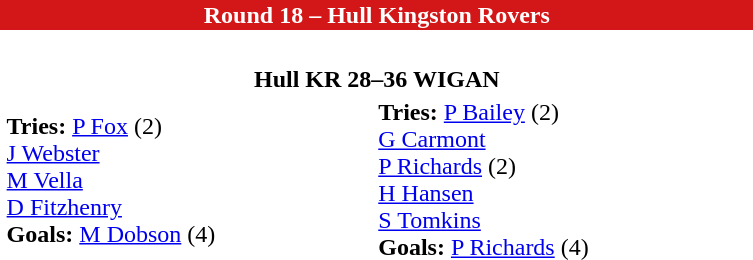<table class="toccolours collapsible collapsed" border="0" align="right" width="40%" style="margin:1em;">
<tr>
<th colspan=2 style="background:#D31718; color:#FFFFFF;">Round 18 – Hull Kingston Rovers</th>
</tr>
<tr>
<td><br><table border=0 width=100%>
<tr>
<th colspan=2>Hull KR 28–36 WIGAN</th>
</tr>
<tr>
<td><strong>Tries:</strong> <a href='#'>P Fox</a> (2)<br><a href='#'>J Webster</a><br><a href='#'>M Vella</a><br><a href='#'>D Fitzhenry</a><br><strong>Goals:</strong> <a href='#'>M Dobson</a> (4)</td>
<td><strong>Tries:</strong> <a href='#'>P Bailey</a> (2)<br><a href='#'>G Carmont</a><br><a href='#'>P Richards</a> (2)<br><a href='#'>H Hansen</a><br><a href='#'>S Tomkins</a><br><strong>Goals:</strong> <a href='#'>P Richards</a> (4)</td>
</tr>
</table>
</td>
</tr>
</table>
